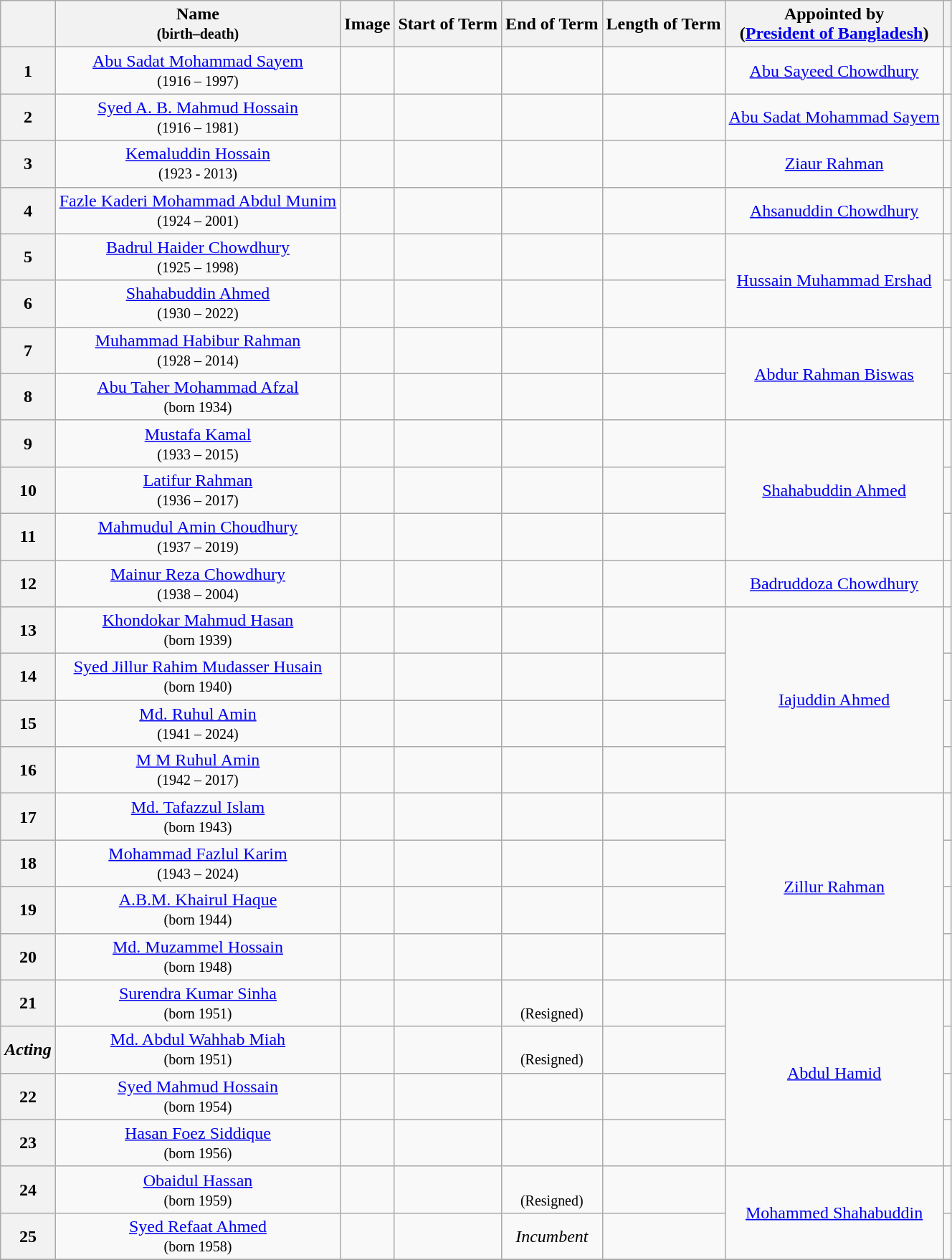<table class="wikitable sortable" style="text-align:center">
<tr>
<th scope=col></th>
<th scope=col>Name<br><small>(birth–death)</small></th>
<th scope=col  class=unsortable>Image</th>
<th scope=col>Start of Term</th>
<th scope=col>End of Term</th>
<th scope=col>Length of Term</th>
<th scope=col>Appointed by<br>(<a href='#'>President of Bangladesh</a>)</th>
<th scope=col class=unsortable></th>
</tr>
<tr>
<th scope=row>1</th>
<td><a href='#'>Abu Sadat Mohammad Sayem</a><br><small>(1916 – 1997)</small></td>
<td></td>
<td></td>
<td></td>
<td></td>
<td><a href='#'>Abu Sayeed Chowdhury</a></td>
<td></td>
</tr>
<tr>
<th scope=row>2</th>
<td><a href='#'>Syed A. B. Mahmud Hossain</a><br><small>(1916 – 1981)</small></td>
<td></td>
<td></td>
<td></td>
<td></td>
<td><a href='#'>Abu Sadat Mohammad Sayem</a></td>
<td></td>
</tr>
<tr>
<th scope=row>3</th>
<td><a href='#'>Kemaluddin Hossain</a><br><small>(1923 - 2013)</small></td>
<td></td>
<td></td>
<td></td>
<td></td>
<td><a href='#'>Ziaur Rahman</a></td>
<td></td>
</tr>
<tr>
<th scope=row>4</th>
<td><a href='#'>Fazle Kaderi Mohammad Abdul Munim</a><br><small>(1924 – 2001)</small></td>
<td></td>
<td></td>
<td></td>
<td></td>
<td><a href='#'>Ahsanuddin Chowdhury</a></td>
<td></td>
</tr>
<tr>
<th scope=row>5</th>
<td><a href='#'>Badrul Haider Chowdhury</a><br><small>(1925 – 1998)</small></td>
<td></td>
<td></td>
<td></td>
<td></td>
<td rowspan="2"><a href='#'>Hussain Muhammad Ershad</a></td>
<td></td>
</tr>
<tr>
<th scope=row>6</th>
<td><a href='#'>Shahabuddin Ahmed</a><br><small>(1930 – 2022)</small></td>
<td></td>
<td></td>
<td></td>
<td></td>
<td></td>
</tr>
<tr>
<th scope=row>7</th>
<td><a href='#'>Muhammad Habibur Rahman</a><br><small>(1928 – 2014)</small></td>
<td></td>
<td></td>
<td></td>
<td></td>
<td rowspan="2"><a href='#'>Abdur Rahman Biswas</a></td>
<td></td>
</tr>
<tr>
<th scope=row>8</th>
<td><a href='#'>Abu Taher Mohammad Afzal</a><br><small>(born 1934)</small></td>
<td></td>
<td></td>
<td></td>
<td></td>
<td></td>
</tr>
<tr>
<th scope=row>9</th>
<td><a href='#'>Mustafa Kamal</a><br><small>(1933 – 2015)</small></td>
<td></td>
<td></td>
<td></td>
<td></td>
<td rowspan="3"><a href='#'>Shahabuddin Ahmed</a></td>
<td></td>
</tr>
<tr>
<th scope=row>10</th>
<td><a href='#'>Latifur Rahman</a><br><small>(1936 – 2017)</small></td>
<td></td>
<td></td>
<td></td>
<td></td>
<td></td>
</tr>
<tr>
<th scope=row>11</th>
<td><a href='#'>Mahmudul Amin Choudhury</a><br><small>(1937 – 2019)</small></td>
<td></td>
<td></td>
<td></td>
<td></td>
<td></td>
</tr>
<tr>
<th scope=row>12</th>
<td><a href='#'>Mainur Reza Chowdhury</a><br><small>(1938 – 2004)</small></td>
<td></td>
<td></td>
<td></td>
<td></td>
<td><a href='#'>Badruddoza Chowdhury</a></td>
<td></td>
</tr>
<tr>
<th scope=row>13</th>
<td><a href='#'>Khondokar Mahmud Hasan</a><br><small>(born 1939)</small></td>
<td></td>
<td></td>
<td></td>
<td></td>
<td rowspan="4"><a href='#'>Iajuddin Ahmed</a></td>
<td></td>
</tr>
<tr>
<th scope=row>14</th>
<td><a href='#'>Syed Jillur Rahim Mudasser Husain</a><br><small>(born 1940)</small></td>
<td></td>
<td></td>
<td></td>
<td></td>
<td></td>
</tr>
<tr>
<th scope=row>15</th>
<td><a href='#'>Md. Ruhul Amin</a><br><small>(1941 – 2024)</small></td>
<td></td>
<td></td>
<td></td>
<td></td>
<td></td>
</tr>
<tr>
<th scope=row>16</th>
<td><a href='#'>M M Ruhul Amin</a><br><small>(1942 – 2017)</small></td>
<td></td>
<td></td>
<td></td>
<td></td>
<td><br></td>
</tr>
<tr>
<th scope=row>17</th>
<td><a href='#'>Md. Tafazzul Islam</a><br><small>(born 1943)</small></td>
<td></td>
<td></td>
<td></td>
<td></td>
<td rowspan="4"><a href='#'>Zillur Rahman</a></td>
<td></td>
</tr>
<tr>
<th scope=row>18</th>
<td><a href='#'>Mohammad Fazlul Karim</a><br><small>(1943 – 2024)</small></td>
<td></td>
<td></td>
<td></td>
<td></td>
<td></td>
</tr>
<tr>
<th scope=row>19</th>
<td><a href='#'>A.B.M. Khairul Haque</a><br><small>(born 1944)</small></td>
<td></td>
<td></td>
<td></td>
<td></td>
<td></td>
</tr>
<tr>
<th scope=row>20</th>
<td><a href='#'>Md. Muzammel Hossain</a><br><small>(born 1948)</small></td>
<td></td>
<td></td>
<td></td>
<td></td>
<td></td>
</tr>
<tr>
<th scope=row>21</th>
<td><a href='#'>Surendra Kumar Sinha</a><br><small>(born 1951)</small></td>
<td></td>
<td></td>
<td><br><small>(Resigned)</small></td>
<td></td>
<td rowspan="4"><a href='#'>Abdul Hamid</a></td>
<td><br></td>
</tr>
<tr>
<th scope=row><em>Acting</em></th>
<td><a href='#'>Md. Abdul Wahhab Miah</a><br><small>(born 1951)</small></td>
<td></td>
<td></td>
<td><br><small>(Resigned)</small></td>
<td></td>
<td><br></td>
</tr>
<tr>
<th scope=row>22</th>
<td><a href='#'>Syed Mahmud Hossain</a><br><small>(born 1954)</small></td>
<td></td>
<td></td>
<td></td>
<td></td>
<td></td>
</tr>
<tr>
<th scope=row>23</th>
<td><a href='#'>Hasan Foez Siddique</a><br><small>(born 1956)</small></td>
<td></td>
<td></td>
<td></td>
<td></td>
<td></td>
</tr>
<tr>
<th scope=row>24</th>
<td><a href='#'>Obaidul Hassan</a><br><small>(born 1959)</small></td>
<td></td>
<td></td>
<td><br><small>(Resigned)</small></td>
<td></td>
<td rowspan="2"><a href='#'>Mohammed Shahabuddin</a></td>
<td><br></td>
</tr>
<tr>
<th scope=row>25</th>
<td><a href='#'>Syed Refaat Ahmed</a><br><small>(born 1958)</small></td>
<td></td>
<td></td>
<td><em>Incumbent</em></td>
<td></td>
<td></td>
</tr>
<tr>
</tr>
</table>
